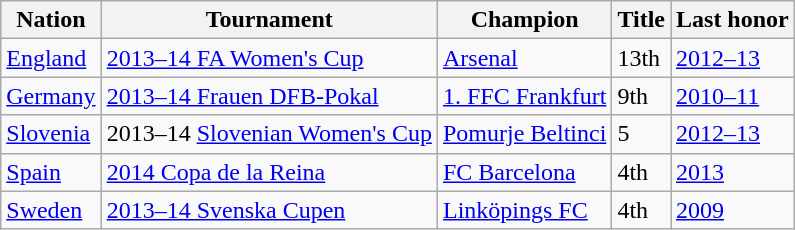<table class="wikitable sortable">
<tr>
<th>Nation</th>
<th>Tournament</th>
<th>Champion</th>
<th data-sort-type="number">Title</th>
<th>Last honor</th>
</tr>
<tr>
<td> <a href='#'>England</a></td>
<td><a href='#'>2013–14 FA Women's Cup</a></td>
<td><a href='#'>Arsenal</a></td>
<td>13th</td>
<td><a href='#'>2012–13</a></td>
</tr>
<tr>
<td> <a href='#'>Germany</a></td>
<td><a href='#'>2013–14 Frauen DFB-Pokal</a></td>
<td><a href='#'>1. FFC Frankfurt</a></td>
<td>9th</td>
<td><a href='#'>2010–11</a></td>
</tr>
<tr>
<td> <a href='#'>Slovenia</a></td>
<td>2013–14 <a href='#'>Slovenian Women's Cup</a></td>
<td><a href='#'>Pomurje Beltinci</a></td>
<td>5</td>
<td><a href='#'>2012–13</a></td>
</tr>
<tr>
<td> <a href='#'>Spain</a></td>
<td><a href='#'>2014 Copa de la Reina</a></td>
<td><a href='#'>FC Barcelona</a></td>
<td>4th</td>
<td><a href='#'>2013</a></td>
</tr>
<tr>
<td> <a href='#'>Sweden</a></td>
<td><a href='#'>2013–14 Svenska Cupen</a></td>
<td><a href='#'>Linköpings FC</a></td>
<td>4th</td>
<td><a href='#'>2009</a></td>
</tr>
</table>
